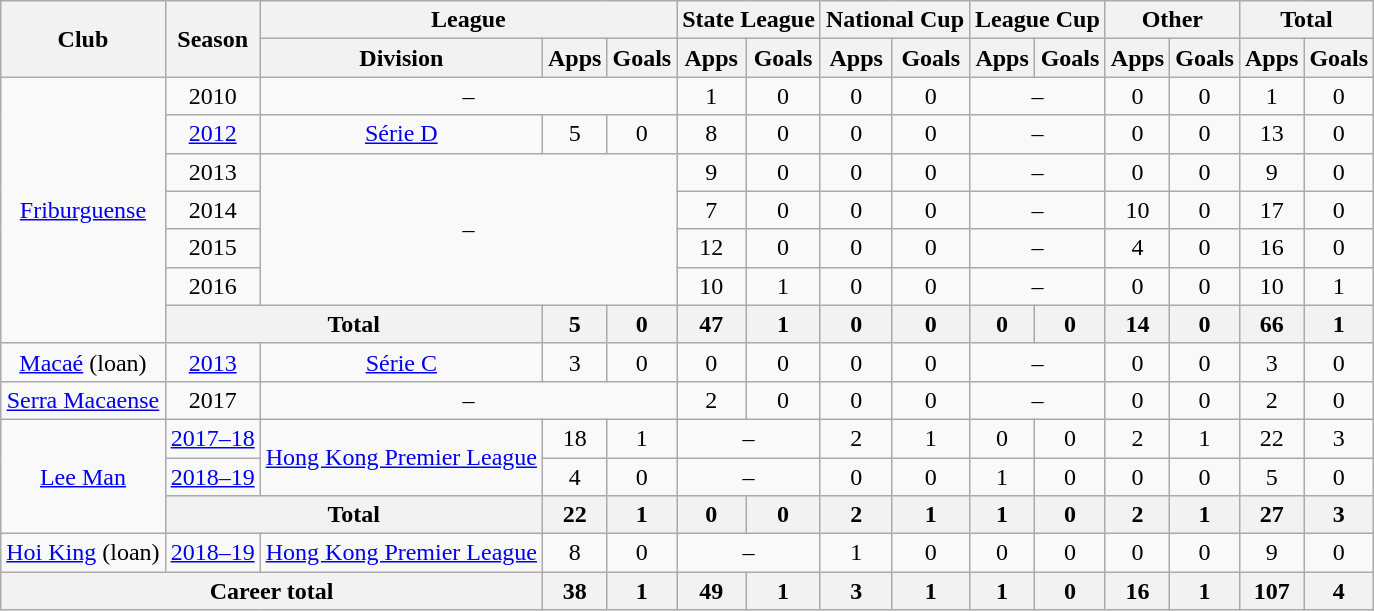<table class="wikitable" style="text-align: center">
<tr>
<th rowspan="2">Club</th>
<th rowspan="2">Season</th>
<th colspan="3">League</th>
<th colspan="2">State League</th>
<th colspan="2">National Cup</th>
<th colspan="2">League Cup</th>
<th colspan="2">Other</th>
<th colspan="2">Total</th>
</tr>
<tr>
<th>Division</th>
<th>Apps</th>
<th>Goals</th>
<th>Apps</th>
<th>Goals</th>
<th>Apps</th>
<th>Goals</th>
<th>Apps</th>
<th>Goals</th>
<th>Apps</th>
<th>Goals</th>
<th>Apps</th>
<th>Goals</th>
</tr>
<tr>
<td rowspan="7"><a href='#'>Friburguense</a></td>
<td>2010</td>
<td colspan="3">–</td>
<td>1</td>
<td>0</td>
<td>0</td>
<td>0</td>
<td colspan="2">–</td>
<td>0</td>
<td>0</td>
<td>1</td>
<td>0</td>
</tr>
<tr>
<td><a href='#'>2012</a></td>
<td><a href='#'>Série D</a></td>
<td>5</td>
<td>0</td>
<td>8</td>
<td>0</td>
<td>0</td>
<td>0</td>
<td colspan="2">–</td>
<td>0</td>
<td>0</td>
<td>13</td>
<td>0</td>
</tr>
<tr>
<td>2013</td>
<td colspan="3" rowspan="4">–</td>
<td>9</td>
<td>0</td>
<td>0</td>
<td>0</td>
<td colspan="2">–</td>
<td>0</td>
<td>0</td>
<td>9</td>
<td>0</td>
</tr>
<tr>
<td>2014</td>
<td>7</td>
<td>0</td>
<td>0</td>
<td>0</td>
<td colspan="2">–</td>
<td>10</td>
<td>0</td>
<td>17</td>
<td>0</td>
</tr>
<tr>
<td>2015</td>
<td>12</td>
<td>0</td>
<td>0</td>
<td>0</td>
<td colspan="2">–</td>
<td>4</td>
<td>0</td>
<td>16</td>
<td>0</td>
</tr>
<tr>
<td>2016</td>
<td>10</td>
<td>1</td>
<td>0</td>
<td>0</td>
<td colspan="2">–</td>
<td>0</td>
<td>0</td>
<td>10</td>
<td>1</td>
</tr>
<tr>
<th colspan="2"><strong>Total</strong></th>
<th>5</th>
<th>0</th>
<th>47</th>
<th>1</th>
<th>0</th>
<th>0</th>
<th>0</th>
<th>0</th>
<th>14</th>
<th>0</th>
<th>66</th>
<th>1</th>
</tr>
<tr>
<td><a href='#'>Macaé</a> (loan)</td>
<td><a href='#'>2013</a></td>
<td><a href='#'>Série C</a></td>
<td>3</td>
<td>0</td>
<td>0</td>
<td>0</td>
<td>0</td>
<td>0</td>
<td colspan="2">–</td>
<td>0</td>
<td>0</td>
<td>3</td>
<td>0</td>
</tr>
<tr>
<td><a href='#'>Serra Macaense</a></td>
<td>2017</td>
<td colspan="3">–</td>
<td>2</td>
<td>0</td>
<td>0</td>
<td>0</td>
<td colspan="2">–</td>
<td>0</td>
<td>0</td>
<td>2</td>
<td>0</td>
</tr>
<tr>
<td rowspan="3"><a href='#'>Lee Man</a></td>
<td><a href='#'>2017–18</a></td>
<td rowspan="2"><a href='#'>Hong Kong Premier League</a></td>
<td>18</td>
<td>1</td>
<td colspan="2">–</td>
<td>2</td>
<td>1</td>
<td>0</td>
<td>0</td>
<td>2</td>
<td>1</td>
<td>22</td>
<td>3</td>
</tr>
<tr>
<td><a href='#'>2018–19</a></td>
<td>4</td>
<td>0</td>
<td colspan="2">–</td>
<td>0</td>
<td>0</td>
<td>1</td>
<td>0</td>
<td>0</td>
<td>0</td>
<td>5</td>
<td>0</td>
</tr>
<tr>
<th colspan="2"><strong>Total</strong></th>
<th>22</th>
<th>1</th>
<th>0</th>
<th>0</th>
<th>2</th>
<th>1</th>
<th>1</th>
<th>0</th>
<th>2</th>
<th>1</th>
<th>27</th>
<th>3</th>
</tr>
<tr>
<td><a href='#'>Hoi King</a> (loan)</td>
<td><a href='#'>2018–19</a></td>
<td><a href='#'>Hong Kong Premier League</a></td>
<td>8</td>
<td>0</td>
<td colspan="2">–</td>
<td>1</td>
<td>0</td>
<td>0</td>
<td>0</td>
<td>0</td>
<td>0</td>
<td>9</td>
<td>0</td>
</tr>
<tr>
<th colspan="3"><strong>Career total</strong></th>
<th>38</th>
<th>1</th>
<th>49</th>
<th>1</th>
<th>3</th>
<th>1</th>
<th>1</th>
<th>0</th>
<th>16</th>
<th>1</th>
<th>107</th>
<th>4</th>
</tr>
</table>
